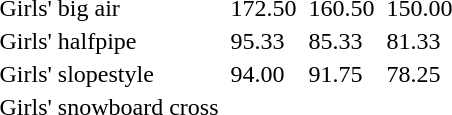<table>
<tr>
<td>Girls' big air<br></td>
<td></td>
<td>172.50</td>
<td></td>
<td>160.50</td>
<td></td>
<td>150.00</td>
</tr>
<tr>
<td>Girls' halfpipe<br></td>
<td></td>
<td>95.33</td>
<td></td>
<td>85.33</td>
<td></td>
<td>81.33</td>
</tr>
<tr>
<td>Girls' slopestyle<br></td>
<td></td>
<td>94.00</td>
<td></td>
<td>91.75</td>
<td></td>
<td>78.25</td>
</tr>
<tr>
<td>Girls' snowboard cross<br></td>
<td colspan=2></td>
<td colspan=2></td>
<td colspan=2></td>
</tr>
</table>
